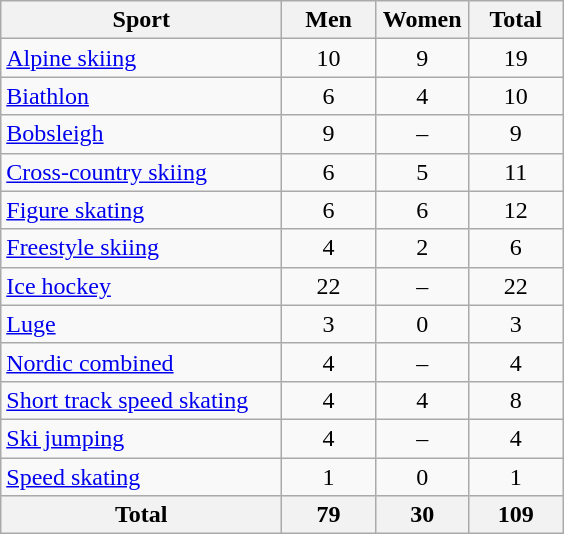<table class="wikitable sortable" style="text-align:center;">
<tr>
<th width=180>Sport</th>
<th width=55>Men</th>
<th width=55>Women</th>
<th width=55>Total</th>
</tr>
<tr>
<td align=left><a href='#'>Alpine skiing</a></td>
<td>10</td>
<td>9</td>
<td>19</td>
</tr>
<tr>
<td align=left><a href='#'>Biathlon</a></td>
<td>6</td>
<td>4</td>
<td>10</td>
</tr>
<tr>
<td align=left><a href='#'>Bobsleigh</a></td>
<td>9</td>
<td>–</td>
<td>9</td>
</tr>
<tr>
<td align=left><a href='#'>Cross-country skiing</a></td>
<td>6</td>
<td>5</td>
<td>11</td>
</tr>
<tr>
<td align=left><a href='#'>Figure skating</a></td>
<td>6</td>
<td>6</td>
<td>12</td>
</tr>
<tr>
<td align=left><a href='#'>Freestyle skiing</a></td>
<td>4</td>
<td>2</td>
<td>6</td>
</tr>
<tr>
<td align=left><a href='#'>Ice hockey</a></td>
<td>22</td>
<td>–</td>
<td>22</td>
</tr>
<tr>
<td align=left><a href='#'>Luge</a></td>
<td>3</td>
<td>0</td>
<td>3</td>
</tr>
<tr>
<td align=left><a href='#'>Nordic combined</a></td>
<td>4</td>
<td>–</td>
<td>4</td>
</tr>
<tr>
<td align=left><a href='#'>Short track speed skating</a></td>
<td>4</td>
<td>4</td>
<td>8</td>
</tr>
<tr>
<td align=left><a href='#'>Ski jumping</a></td>
<td>4</td>
<td>–</td>
<td>4</td>
</tr>
<tr>
<td align=left><a href='#'>Speed skating</a></td>
<td>1</td>
<td>0</td>
<td>1</td>
</tr>
<tr>
<th>Total</th>
<th>79</th>
<th>30</th>
<th>109</th>
</tr>
</table>
